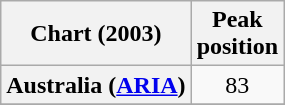<table class="wikitable sortable plainrowheaders">
<tr>
<th scope="col">Chart (2003)</th>
<th scope="col">Peak<br>position</th>
</tr>
<tr>
<th scope="row">Australia (<a href='#'>ARIA</a>)</th>
<td style="text-align:center;">83</td>
</tr>
<tr>
</tr>
</table>
